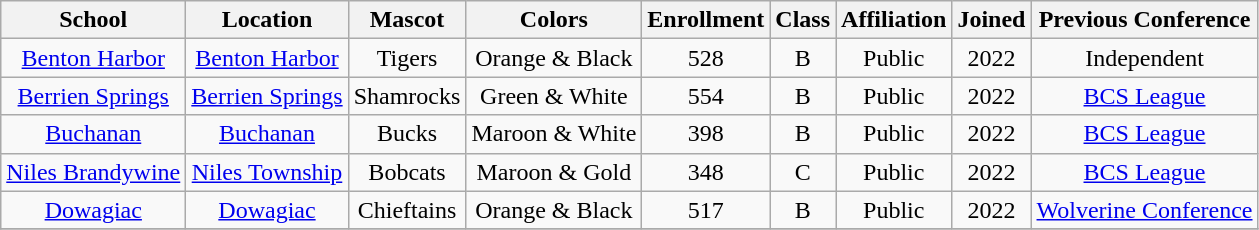<table class="wikitable sortable" style="text-align:center;">
<tr>
<th>School</th>
<th>Location</th>
<th>Mascot</th>
<th>Colors</th>
<th>Enrollment</th>
<th>Class</th>
<th>Affiliation</th>
<th>Joined</th>
<th>Previous Conference</th>
</tr>
<tr>
<td><a href='#'>Benton Harbor</a></td>
<td><a href='#'>Benton Harbor</a></td>
<td>Tigers</td>
<td>Orange & Black</td>
<td>528</td>
<td>B</td>
<td>Public</td>
<td>2022</td>
<td>Independent</td>
</tr>
<tr>
<td><a href='#'>Berrien Springs</a></td>
<td><a href='#'>Berrien Springs</a></td>
<td>Shamrocks</td>
<td>Green & White</td>
<td>554</td>
<td>B</td>
<td>Public</td>
<td>2022</td>
<td><a href='#'>BCS League</a></td>
</tr>
<tr>
<td><a href='#'>Buchanan</a></td>
<td><a href='#'>Buchanan</a></td>
<td>Bucks</td>
<td>Maroon & White</td>
<td>398</td>
<td>B</td>
<td>Public</td>
<td>2022</td>
<td><a href='#'>BCS League</a></td>
</tr>
<tr>
<td><a href='#'>Niles Brandywine</a></td>
<td><a href='#'>Niles Township</a></td>
<td>Bobcats</td>
<td>Maroon & Gold</td>
<td>348</td>
<td>C</td>
<td>Public</td>
<td>2022</td>
<td><a href='#'>BCS League</a></td>
</tr>
<tr>
<td><a href='#'>Dowagiac</a></td>
<td><a href='#'>Dowagiac</a></td>
<td>Chieftains</td>
<td>Orange & Black</td>
<td>517</td>
<td>B</td>
<td>Public</td>
<td>2022</td>
<td><a href='#'>Wolverine Conference</a></td>
</tr>
<tr>
</tr>
</table>
